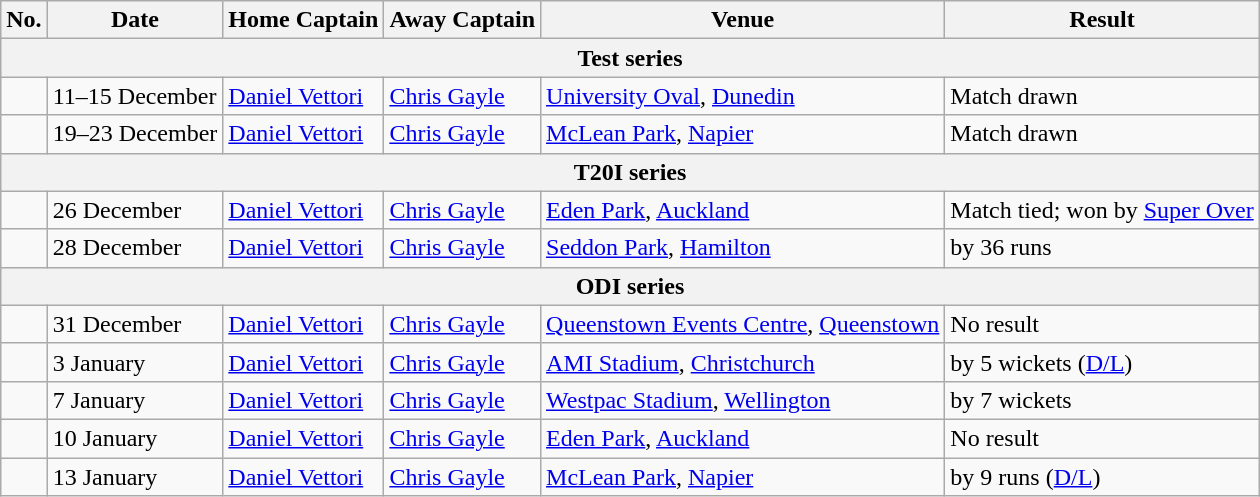<table class="wikitable">
<tr>
<th>No.</th>
<th>Date</th>
<th>Home Captain</th>
<th>Away Captain</th>
<th>Venue</th>
<th>Result</th>
</tr>
<tr>
<th colspan="9">Test series</th>
</tr>
<tr>
<td></td>
<td>11–15 December</td>
<td><a href='#'>Daniel Vettori</a></td>
<td><a href='#'>Chris Gayle</a></td>
<td><a href='#'>University Oval</a>, <a href='#'>Dunedin</a></td>
<td>Match drawn</td>
</tr>
<tr>
<td></td>
<td>19–23 December</td>
<td><a href='#'>Daniel Vettori</a></td>
<td><a href='#'>Chris Gayle</a></td>
<td><a href='#'>McLean Park</a>, <a href='#'>Napier</a></td>
<td>Match drawn</td>
</tr>
<tr>
<th colspan="9">T20I series</th>
</tr>
<tr>
<td></td>
<td>26 December</td>
<td><a href='#'>Daniel Vettori</a></td>
<td><a href='#'>Chris Gayle</a></td>
<td><a href='#'>Eden Park</a>, <a href='#'>Auckland</a></td>
<td>Match tied;  won by <a href='#'>Super Over</a></td>
</tr>
<tr>
<td></td>
<td>28 December</td>
<td><a href='#'>Daniel Vettori</a></td>
<td><a href='#'>Chris Gayle</a></td>
<td><a href='#'>Seddon Park</a>, <a href='#'>Hamilton</a></td>
<td> by 36 runs</td>
</tr>
<tr>
<th colspan="9">ODI series</th>
</tr>
<tr>
<td></td>
<td>31 December</td>
<td><a href='#'>Daniel Vettori</a></td>
<td><a href='#'>Chris Gayle</a></td>
<td><a href='#'>Queenstown Events Centre</a>, <a href='#'>Queenstown</a></td>
<td>No result</td>
</tr>
<tr>
<td></td>
<td>3 January</td>
<td><a href='#'>Daniel Vettori</a></td>
<td><a href='#'>Chris Gayle</a></td>
<td><a href='#'>AMI Stadium</a>, <a href='#'>Christchurch</a></td>
<td> by 5 wickets (<a href='#'>D/L</a>)</td>
</tr>
<tr>
<td></td>
<td>7 January</td>
<td><a href='#'>Daniel Vettori</a></td>
<td><a href='#'>Chris Gayle</a></td>
<td><a href='#'>Westpac Stadium</a>, <a href='#'>Wellington</a></td>
<td> by 7 wickets</td>
</tr>
<tr>
<td></td>
<td>10 January</td>
<td><a href='#'>Daniel Vettori</a></td>
<td><a href='#'>Chris Gayle</a></td>
<td><a href='#'>Eden Park</a>, <a href='#'>Auckland</a></td>
<td>No result</td>
</tr>
<tr>
<td></td>
<td>13 January</td>
<td><a href='#'>Daniel Vettori</a></td>
<td><a href='#'>Chris Gayle</a></td>
<td><a href='#'>McLean Park</a>, <a href='#'>Napier</a></td>
<td> by 9 runs (<a href='#'>D/L</a>)</td>
</tr>
</table>
